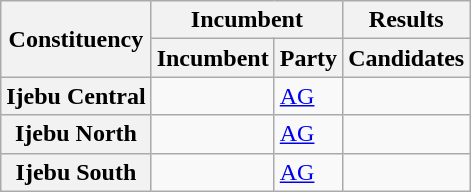<table class="wikitable sortable">
<tr>
<th rowspan="2">Constituency</th>
<th colspan="2">Incumbent</th>
<th>Results</th>
</tr>
<tr valign="bottom">
<th>Incumbent</th>
<th>Party</th>
<th>Candidates</th>
</tr>
<tr>
<th>Ijebu Central</th>
<td></td>
<td><a href='#'>AG</a></td>
<td nowrap=""></td>
</tr>
<tr>
<th>Ijebu North</th>
<td></td>
<td><a href='#'>AG</a></td>
<td nowrap=""></td>
</tr>
<tr>
<th>Ijebu South</th>
<td></td>
<td><a href='#'>AG</a></td>
<td nowrap=""></td>
</tr>
</table>
